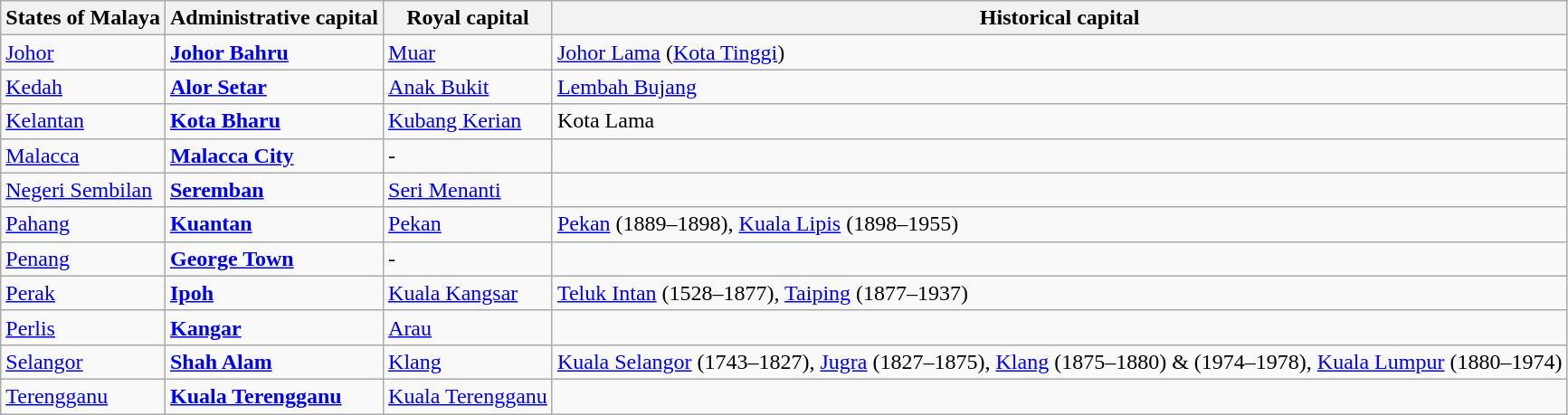<table class="wikitable">
<tr>
<th>States of Malaya</th>
<th>Administrative capital</th>
<th>Royal capital</th>
<th>Historical capital</th>
</tr>
<tr>
<td> <a href='#'>Johor</a></td>
<td><strong><a href='#'>Johor Bahru</a></strong></td>
<td><a href='#'>Muar</a></td>
<td><a href='#'>Johor Lama</a> (<a href='#'>Kota Tinggi</a>)</td>
</tr>
<tr>
<td> <a href='#'>Kedah</a></td>
<td><strong><a href='#'>Alor Setar</a></strong></td>
<td><a href='#'>Anak Bukit</a></td>
<td><a href='#'>Lembah Bujang</a></td>
</tr>
<tr>
<td> <a href='#'>Kelantan</a></td>
<td><strong><a href='#'>Kota Bharu</a></strong></td>
<td><a href='#'>Kubang Kerian</a></td>
<td>Kota Lama</td>
</tr>
<tr>
<td> <a href='#'>Malacca</a></td>
<td><strong><a href='#'>Malacca City</a></strong></td>
<td>-</td>
<td></td>
</tr>
<tr>
<td> <a href='#'>Negeri Sembilan</a></td>
<td><strong><a href='#'>Seremban</a></strong></td>
<td><a href='#'>Seri Menanti</a></td>
<td></td>
</tr>
<tr>
<td> <a href='#'>Pahang</a></td>
<td><strong><a href='#'>Kuantan</a></strong></td>
<td><a href='#'>Pekan</a></td>
<td><a href='#'>Pekan</a> (1889–1898), <a href='#'>Kuala Lipis</a> (1898–1955)</td>
</tr>
<tr>
<td> <a href='#'>Penang</a></td>
<td><strong><a href='#'>George Town</a></strong></td>
<td>-</td>
<td></td>
</tr>
<tr>
<td> <a href='#'>Perak</a></td>
<td><strong><a href='#'>Ipoh</a></strong></td>
<td><a href='#'>Kuala Kangsar</a></td>
<td><a href='#'>Teluk Intan</a> (1528–1877), <a href='#'>Taiping</a> (1877–1937)</td>
</tr>
<tr>
<td> <a href='#'>Perlis</a></td>
<td><strong><a href='#'>Kangar</a></strong></td>
<td><a href='#'>Arau</a></td>
<td></td>
</tr>
<tr>
<td> <a href='#'>Selangor</a></td>
<td><strong><a href='#'>Shah Alam</a></strong></td>
<td><a href='#'>Klang</a></td>
<td><a href='#'>Kuala Selangor</a> (1743–1827), <a href='#'>Jugra</a> (1827–1875), <a href='#'>Klang</a> (1875–1880) & (1974–1978), <a href='#'>Kuala Lumpur</a> (1880–1974)</td>
</tr>
<tr>
<td> <a href='#'>Terengganu</a></td>
<td><strong><a href='#'>Kuala Terengganu</a></strong></td>
<td><a href='#'>Kuala Terengganu</a></td>
<td></td>
</tr>
</table>
